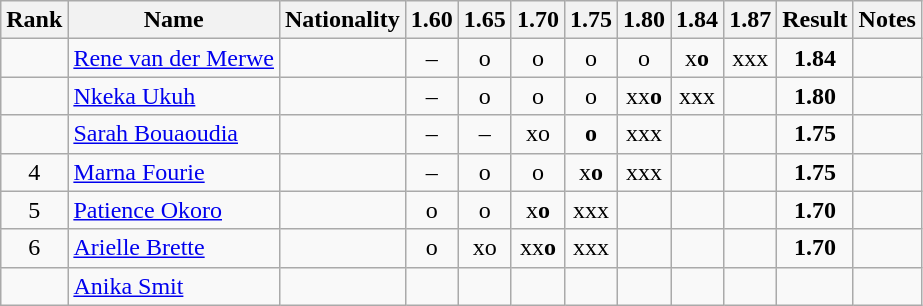<table class="wikitable sortable" style="text-align:center">
<tr>
<th>Rank</th>
<th>Name</th>
<th>Nationality</th>
<th>1.60</th>
<th>1.65</th>
<th>1.70</th>
<th>1.75</th>
<th>1.80</th>
<th>1.84</th>
<th>1.87</th>
<th>Result</th>
<th>Notes</th>
</tr>
<tr>
<td></td>
<td align=left><a href='#'>Rene van der Merwe</a></td>
<td align=left></td>
<td>–</td>
<td>o</td>
<td>o</td>
<td>o</td>
<td>o</td>
<td>x<strong>o</strong></td>
<td>xxx</td>
<td><strong>1.84</strong></td>
<td></td>
</tr>
<tr>
<td></td>
<td align=left><a href='#'>Nkeka Ukuh</a></td>
<td align=left></td>
<td>–</td>
<td>o</td>
<td>o</td>
<td>o</td>
<td>xx<strong>o</strong></td>
<td>xxx</td>
<td></td>
<td><strong>1.80</strong></td>
<td></td>
</tr>
<tr>
<td></td>
<td align=left><a href='#'>Sarah Bouaoudia</a></td>
<td align=left></td>
<td>–</td>
<td>–</td>
<td>xo</td>
<td><strong>o</strong></td>
<td>xxx</td>
<td></td>
<td></td>
<td><strong>1.75</strong></td>
<td></td>
</tr>
<tr>
<td>4</td>
<td align=left><a href='#'>Marna Fourie</a></td>
<td align=left></td>
<td>–</td>
<td>o</td>
<td>o</td>
<td>x<strong>o</strong></td>
<td>xxx</td>
<td></td>
<td></td>
<td><strong>1.75</strong></td>
<td></td>
</tr>
<tr>
<td>5</td>
<td align=left><a href='#'>Patience Okoro</a></td>
<td align=left></td>
<td>o</td>
<td>o</td>
<td>x<strong>o</strong></td>
<td>xxx</td>
<td></td>
<td></td>
<td></td>
<td><strong>1.70</strong></td>
<td></td>
</tr>
<tr>
<td>6</td>
<td align=left><a href='#'>Arielle Brette</a></td>
<td align=left></td>
<td>o</td>
<td>xo</td>
<td>xx<strong>o</strong></td>
<td>xxx</td>
<td></td>
<td></td>
<td></td>
<td><strong>1.70</strong></td>
<td></td>
</tr>
<tr>
<td></td>
<td align=left><a href='#'>Anika Smit</a></td>
<td align=left></td>
<td></td>
<td></td>
<td></td>
<td></td>
<td></td>
<td></td>
<td></td>
<td><strong></strong></td>
<td></td>
</tr>
</table>
